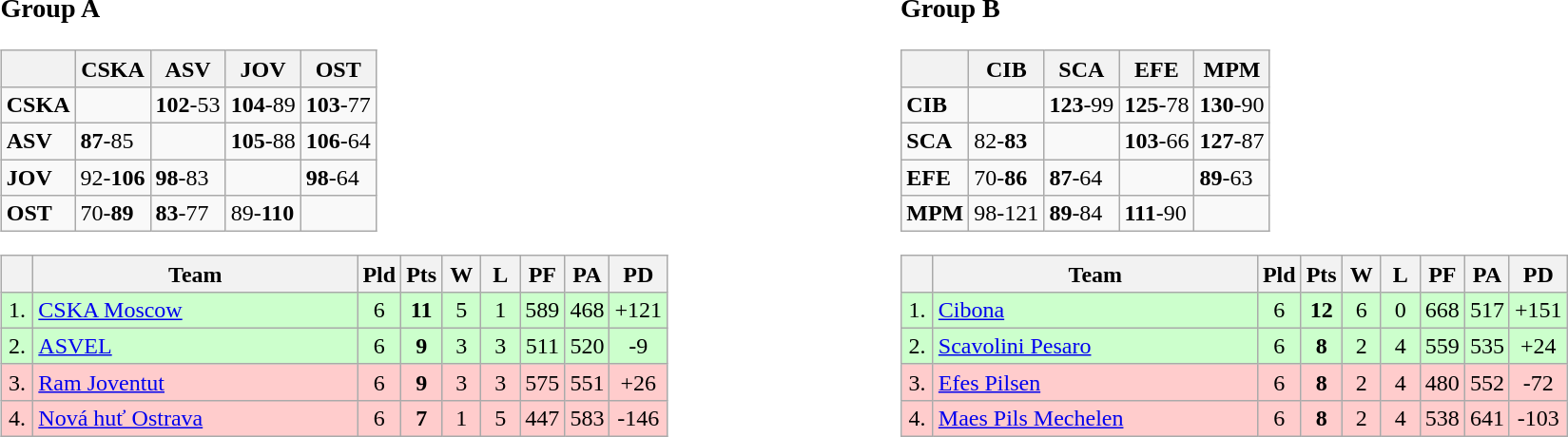<table>
<tr>
<td style="vertical-align:top; width:33%;"><br><h3>Group A</h3><table class="wikitable">
<tr>
<th></th>
<th> CSKA</th>
<th> ASV</th>
<th> JOV</th>
<th> OST</th>
</tr>
<tr>
<td> <strong>CSKA</strong></td>
<td></td>
<td><strong>102</strong>-53</td>
<td><strong>104</strong>-89</td>
<td><strong>103</strong>-77</td>
</tr>
<tr>
<td> <strong>ASV</strong></td>
<td><strong>87</strong>-85</td>
<td></td>
<td><strong>105</strong>-88</td>
<td><strong>106</strong>-64</td>
</tr>
<tr>
<td> <strong>JOV</strong></td>
<td>92-<strong>106</strong></td>
<td><strong>98</strong>-83</td>
<td></td>
<td><strong>98</strong>-64</td>
</tr>
<tr>
<td> <strong>OST</strong></td>
<td>70-<strong>89</strong></td>
<td><strong>83</strong>-77</td>
<td>89-<strong>110</strong></td>
<td></td>
</tr>
</table>
<table class="wikitable" style="text-align:center">
<tr>
<th width=15></th>
<th width=220>Team</th>
<th width=20>Pld</th>
<th width=20>Pts</th>
<th width=20>W</th>
<th width=20>L</th>
<th width=20>PF</th>
<th width=20>PA</th>
<th width=20>PD</th>
</tr>
<tr style="background: #ccffcc;">
<td>1.</td>
<td align=left> <a href='#'>CSKA Moscow</a></td>
<td>6</td>
<td><strong>11</strong></td>
<td>5</td>
<td>1</td>
<td>589</td>
<td>468</td>
<td>+121</td>
</tr>
<tr style="background: #ccffcc;">
<td>2.</td>
<td align=left> <a href='#'>ASVEL</a></td>
<td>6</td>
<td><strong>9</strong></td>
<td>3</td>
<td>3</td>
<td>511</td>
<td>520</td>
<td>-9</td>
</tr>
<tr style="background: #ffcccc;">
<td>3.</td>
<td align=left> <a href='#'>Ram Joventut</a></td>
<td>6</td>
<td><strong>9</strong></td>
<td>3</td>
<td>3</td>
<td>575</td>
<td>551</td>
<td>+26</td>
</tr>
<tr style="background: #ffcccc;">
<td>4.</td>
<td align=left> <a href='#'>Nová huť Ostrava</a></td>
<td>6</td>
<td><strong>7</strong></td>
<td>1</td>
<td>5</td>
<td>447</td>
<td>583</td>
<td>-146</td>
</tr>
</table>
</td>
<td style="vertical-align:top; width:33%;"><br><h3>Group B</h3><table class="wikitable">
<tr>
<th></th>
<th> CIB</th>
<th> SCA</th>
<th> EFE</th>
<th> MPM</th>
</tr>
<tr>
<td> <strong>CIB</strong></td>
<td></td>
<td><strong>123</strong>-99</td>
<td><strong>125</strong>-78</td>
<td><strong>130</strong>-90</td>
</tr>
<tr>
<td> <strong>SCA</strong></td>
<td>82-<strong>83</strong></td>
<td></td>
<td><strong>103</strong>-66</td>
<td><strong>127</strong>-87</td>
</tr>
<tr>
<td> <strong>EFE</strong></td>
<td>70-<strong>86</strong></td>
<td><strong>87</strong>-64</td>
<td></td>
<td><strong>89</strong>-63</td>
</tr>
<tr>
<td> <strong>MPM</strong></td>
<td>98-121</td>
<td><strong>89</strong>-84</td>
<td><strong>111</strong>-90</td>
<td></td>
</tr>
</table>
<table class="wikitable" style="text-align:center">
<tr>
<th width="15"></th>
<th width="220">Team</th>
<th width="20">Pld</th>
<th width="20">Pts</th>
<th width="20">W</th>
<th width="20">L</th>
<th width="20">PF</th>
<th width="20">PA</th>
<th width="20">PD</th>
</tr>
<tr style="background: #ccffcc;">
<td>1.</td>
<td align="left"> <a href='#'>Cibona</a></td>
<td>6</td>
<td><strong>12</strong></td>
<td>6</td>
<td>0</td>
<td>668</td>
<td>517</td>
<td>+151</td>
</tr>
<tr style="background: #ccffcc;">
<td>2.</td>
<td align="left"> <a href='#'>Scavolini Pesaro</a></td>
<td>6</td>
<td><strong>8</strong></td>
<td>2</td>
<td>4</td>
<td>559</td>
<td>535</td>
<td>+24</td>
</tr>
<tr style="background: #ffcccc;">
<td>3.</td>
<td align="left"> <a href='#'>Efes Pilsen</a></td>
<td>6</td>
<td><strong>8</strong></td>
<td>2</td>
<td>4</td>
<td>480</td>
<td>552</td>
<td>-72</td>
</tr>
<tr style="background: #ffcccc;">
<td>4.</td>
<td align="left"> <a href='#'>Maes Pils Mechelen</a></td>
<td>6</td>
<td><strong>8</strong></td>
<td>2</td>
<td>4</td>
<td>538</td>
<td>641</td>
<td>-103</td>
</tr>
</table>
</td>
</tr>
</table>
